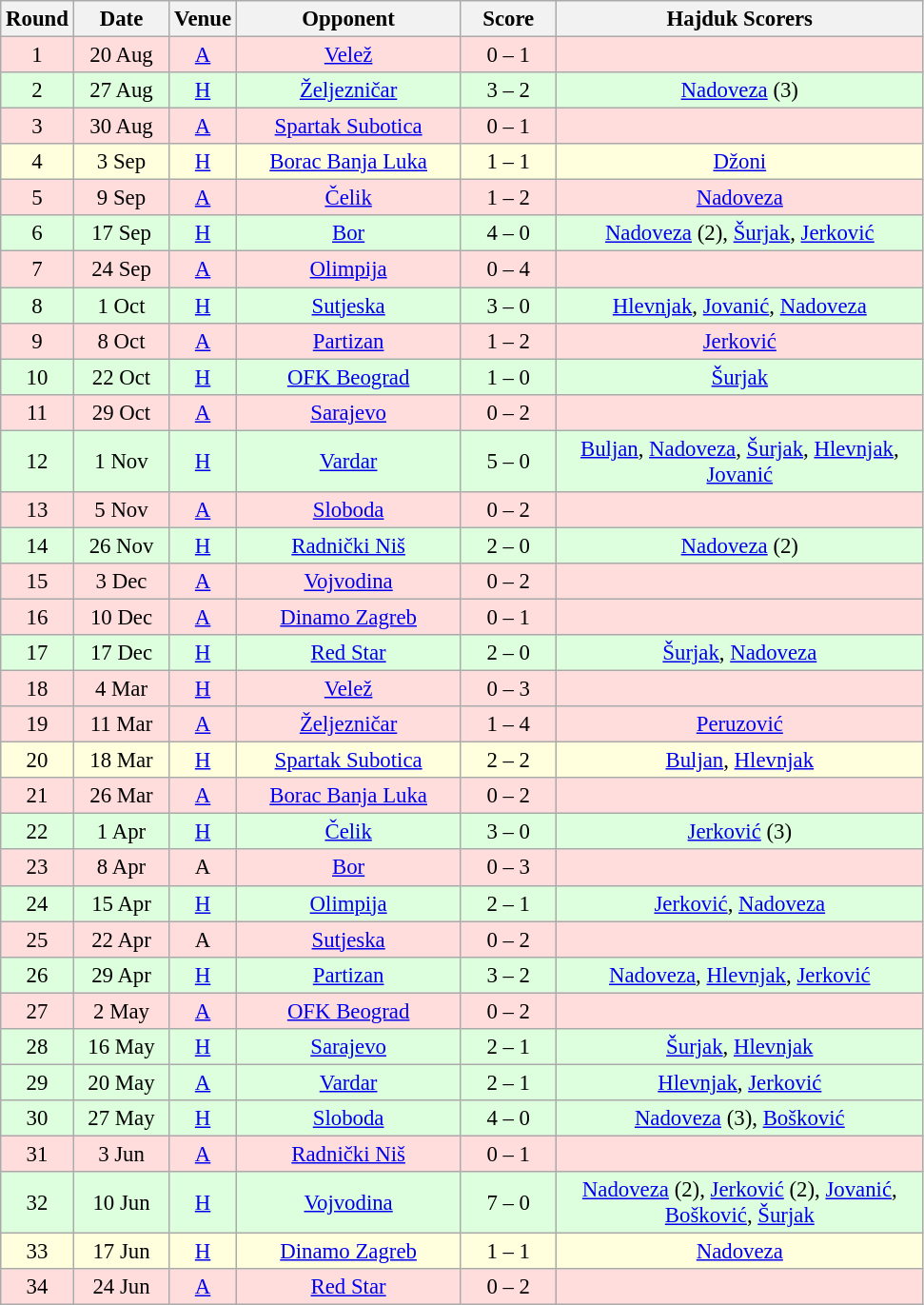<table class="wikitable sortable" style="text-align: center; font-size:95%;">
<tr>
<th width="30">Round</th>
<th width="60">Date</th>
<th width="20">Venue</th>
<th width="150">Opponent</th>
<th width="60">Score</th>
<th width="250">Hajduk Scorers</th>
</tr>
<tr bgcolor="#ffdddd">
<td>1</td>
<td>20 Aug</td>
<td><a href='#'>A</a></td>
<td><a href='#'>Velež</a></td>
<td>0 – 1</td>
<td></td>
</tr>
<tr bgcolor="#ddffdd">
<td>2</td>
<td>27 Aug</td>
<td><a href='#'>H</a></td>
<td><a href='#'>Željezničar</a></td>
<td>3 – 2</td>
<td><a href='#'>Nadoveza</a> (3)</td>
</tr>
<tr bgcolor="#ffdddd">
<td>3</td>
<td>30 Aug</td>
<td><a href='#'>A</a></td>
<td><a href='#'>Spartak Subotica</a></td>
<td>0 – 1</td>
<td></td>
</tr>
<tr bgcolor="#ffffdd">
<td>4</td>
<td>3 Sep</td>
<td><a href='#'>H</a></td>
<td><a href='#'>Borac Banja Luka</a></td>
<td>1 – 1</td>
<td><a href='#'>Džoni</a></td>
</tr>
<tr bgcolor="#ffdddd">
<td>5</td>
<td>9 Sep</td>
<td><a href='#'>A</a></td>
<td><a href='#'>Čelik</a></td>
<td>1 – 2</td>
<td><a href='#'>Nadoveza</a></td>
</tr>
<tr bgcolor="#ddffdd">
<td>6</td>
<td>17 Sep</td>
<td><a href='#'>H</a></td>
<td><a href='#'>Bor</a></td>
<td>4 – 0</td>
<td><a href='#'>Nadoveza</a> (2), <a href='#'>Šurjak</a>, <a href='#'>Jerković</a></td>
</tr>
<tr bgcolor="#ffdddd">
<td>7</td>
<td>24 Sep</td>
<td><a href='#'>A</a></td>
<td><a href='#'>Olimpija</a></td>
<td>0 – 4</td>
<td></td>
</tr>
<tr bgcolor="#ddffdd">
<td>8</td>
<td>1 Oct</td>
<td><a href='#'>H</a></td>
<td><a href='#'>Sutjeska</a></td>
<td>3 – 0</td>
<td><a href='#'>Hlevnjak</a>, <a href='#'>Jovanić</a>, <a href='#'>Nadoveza</a></td>
</tr>
<tr bgcolor="#ffdddd">
<td>9</td>
<td>8 Oct</td>
<td><a href='#'>A</a></td>
<td><a href='#'>Partizan</a></td>
<td>1 – 2</td>
<td><a href='#'>Jerković</a></td>
</tr>
<tr bgcolor="#ddffdd">
<td>10</td>
<td>22 Oct</td>
<td><a href='#'>H</a></td>
<td><a href='#'>OFK Beograd</a></td>
<td>1 – 0</td>
<td><a href='#'>Šurjak</a></td>
</tr>
<tr bgcolor="#ffdddd">
<td>11</td>
<td>29 Oct</td>
<td><a href='#'>A</a></td>
<td><a href='#'>Sarajevo</a></td>
<td>0 – 2</td>
<td></td>
</tr>
<tr bgcolor="#ddffdd">
<td>12</td>
<td>1 Nov</td>
<td><a href='#'>H</a></td>
<td><a href='#'>Vardar</a></td>
<td>5 – 0</td>
<td><a href='#'>Buljan</a>, <a href='#'>Nadoveza</a>, <a href='#'>Šurjak</a>, <a href='#'>Hlevnjak</a>, <a href='#'>Jovanić</a></td>
</tr>
<tr bgcolor="#ffdddd">
<td>13</td>
<td>5 Nov</td>
<td><a href='#'>A</a></td>
<td><a href='#'>Sloboda</a></td>
<td>0 – 2</td>
<td></td>
</tr>
<tr bgcolor="#ddffdd">
<td>14</td>
<td>26 Nov</td>
<td><a href='#'>H</a></td>
<td><a href='#'>Radnički Niš</a></td>
<td>2 – 0</td>
<td><a href='#'>Nadoveza</a> (2)</td>
</tr>
<tr bgcolor="#ffdddd">
<td>15</td>
<td>3 Dec</td>
<td><a href='#'>A</a></td>
<td><a href='#'>Vojvodina</a></td>
<td>0 – 2</td>
<td></td>
</tr>
<tr bgcolor="#ffdddd">
<td>16</td>
<td>10 Dec</td>
<td><a href='#'>A</a></td>
<td><a href='#'>Dinamo Zagreb</a></td>
<td>0 – 1</td>
<td></td>
</tr>
<tr bgcolor="#ddffdd">
<td>17</td>
<td>17 Dec</td>
<td><a href='#'>H</a></td>
<td><a href='#'>Red Star</a></td>
<td>2 – 0</td>
<td><a href='#'>Šurjak</a>, <a href='#'>Nadoveza</a></td>
</tr>
<tr bgcolor="#ffdddd">
<td>18</td>
<td>4 Mar</td>
<td><a href='#'>H</a></td>
<td><a href='#'>Velež</a></td>
<td>0 – 3</td>
<td></td>
</tr>
<tr bgcolor="#ffdddd">
<td>19</td>
<td>11 Mar</td>
<td><a href='#'>A</a></td>
<td><a href='#'>Željezničar</a></td>
<td>1 – 4</td>
<td><a href='#'>Peruzović</a></td>
</tr>
<tr bgcolor="#ffffdd">
<td>20</td>
<td>18 Mar</td>
<td><a href='#'>H</a></td>
<td><a href='#'>Spartak Subotica</a></td>
<td>2 – 2</td>
<td><a href='#'>Buljan</a>, <a href='#'>Hlevnjak</a></td>
</tr>
<tr bgcolor="#ffdddd">
<td>21</td>
<td>26 Mar</td>
<td><a href='#'>A</a></td>
<td><a href='#'>Borac Banja Luka</a></td>
<td>0 – 2</td>
<td></td>
</tr>
<tr bgcolor="#ddffdd">
<td>22</td>
<td>1 Apr</td>
<td><a href='#'>H</a></td>
<td><a href='#'>Čelik</a></td>
<td>3 – 0</td>
<td><a href='#'>Jerković</a> (3)</td>
</tr>
<tr bgcolor="#ffdddd">
<td>23</td>
<td>8 Apr</td>
<td>A</td>
<td><a href='#'>Bor</a></td>
<td>0 – 3</td>
<td></td>
</tr>
<tr bgcolor="#ddffdd">
<td>24</td>
<td>15 Apr</td>
<td><a href='#'>H</a></td>
<td><a href='#'>Olimpija</a></td>
<td>2 – 1</td>
<td><a href='#'>Jerković</a>, <a href='#'>Nadoveza</a></td>
</tr>
<tr bgcolor="#ffdddd">
<td>25</td>
<td>22 Apr</td>
<td>A</td>
<td><a href='#'>Sutjeska</a></td>
<td>0 – 2</td>
<td></td>
</tr>
<tr bgcolor="#ddffdd">
<td>26</td>
<td>29 Apr</td>
<td><a href='#'>H</a></td>
<td><a href='#'>Partizan</a></td>
<td>3 – 2</td>
<td><a href='#'>Nadoveza</a>, <a href='#'>Hlevnjak</a>, <a href='#'>Jerković</a></td>
</tr>
<tr bgcolor="#ffdddd">
<td>27</td>
<td>2 May</td>
<td><a href='#'>A</a></td>
<td><a href='#'>OFK Beograd</a></td>
<td>0 – 2</td>
<td></td>
</tr>
<tr bgcolor="#ddffdd">
<td>28</td>
<td>16 May</td>
<td><a href='#'>H</a></td>
<td><a href='#'>Sarajevo</a></td>
<td>2 – 1</td>
<td><a href='#'>Šurjak</a>, <a href='#'>Hlevnjak</a></td>
</tr>
<tr bgcolor="#ddffdd">
<td>29</td>
<td>20 May</td>
<td><a href='#'>A</a></td>
<td><a href='#'>Vardar</a></td>
<td>2 – 1</td>
<td><a href='#'>Hlevnjak</a>, <a href='#'>Jerković</a></td>
</tr>
<tr bgcolor="#ddffdd">
<td>30</td>
<td>27 May</td>
<td><a href='#'>H</a></td>
<td><a href='#'>Sloboda</a></td>
<td>4 – 0</td>
<td><a href='#'>Nadoveza</a> (3), <a href='#'>Bošković</a></td>
</tr>
<tr bgcolor="#ffdddd">
<td>31</td>
<td>3 Jun</td>
<td><a href='#'>A</a></td>
<td><a href='#'>Radnički Niš</a></td>
<td>0 – 1</td>
<td></td>
</tr>
<tr bgcolor="#ddffdd">
<td>32</td>
<td>10 Jun</td>
<td><a href='#'>H</a></td>
<td><a href='#'>Vojvodina</a></td>
<td>7 – 0</td>
<td><a href='#'>Nadoveza</a> (2), <a href='#'>Jerković</a> (2), <a href='#'>Jovanić</a>, <a href='#'>Bošković</a>, <a href='#'>Šurjak</a></td>
</tr>
<tr bgcolor="#ffffdd">
<td>33</td>
<td>17 Jun</td>
<td><a href='#'>H</a></td>
<td><a href='#'>Dinamo Zagreb</a></td>
<td>1 – 1</td>
<td><a href='#'>Nadoveza</a></td>
</tr>
<tr bgcolor="#ffdddd">
<td>34</td>
<td>24 Jun</td>
<td><a href='#'>A</a></td>
<td><a href='#'>Red Star</a></td>
<td>0 – 2</td>
<td></td>
</tr>
</table>
